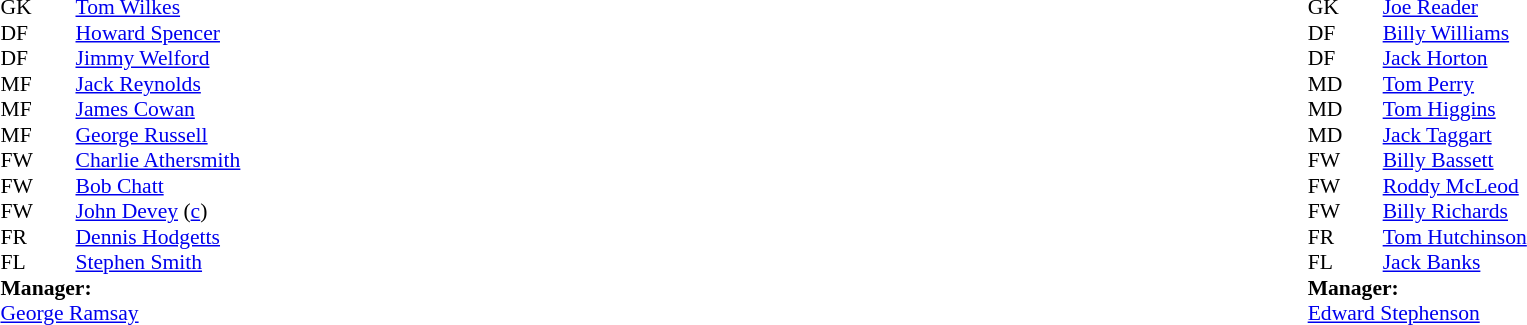<table style="width:100%;">
<tr>
<td style="vertical-align:top; width:50%;"><br><table style="font-size: 90%" cellspacing="0" cellpadding="0">
<tr>
<td colspan="4"></td>
</tr>
<tr>
<th width="25"></th>
<th width="25"></th>
</tr>
<tr>
<td>GK</td>
<td></td>
<td> <a href='#'>Tom Wilkes</a></td>
</tr>
<tr>
<td>DF</td>
<td></td>
<td> <a href='#'>Howard Spencer</a></td>
</tr>
<tr>
<td>DF</td>
<td></td>
<td> <a href='#'>Jimmy Welford</a></td>
</tr>
<tr>
<td>MF</td>
<td></td>
<td> <a href='#'>Jack Reynolds</a></td>
</tr>
<tr>
<td>MF</td>
<td></td>
<td> <a href='#'>James Cowan</a></td>
</tr>
<tr>
<td>MF</td>
<td></td>
<td> <a href='#'>George Russell</a></td>
</tr>
<tr>
<td>FW</td>
<td></td>
<td> <a href='#'>Charlie Athersmith</a></td>
</tr>
<tr>
<td>FW</td>
<td></td>
<td> <a href='#'>Bob Chatt</a></td>
</tr>
<tr>
<td>FW</td>
<td></td>
<td> <a href='#'>John Devey</a> (<a href='#'>c</a>)</td>
</tr>
<tr>
<td>FR</td>
<td></td>
<td> <a href='#'>Dennis Hodgetts</a></td>
</tr>
<tr>
<td>FL</td>
<td></td>
<td> <a href='#'>Stephen Smith</a></td>
</tr>
<tr>
<td colspan=4><strong>Manager:</strong></td>
</tr>
<tr>
<td colspan="4"> <a href='#'>George Ramsay</a></td>
</tr>
</table>
</td>
<td style="vertical-align:top; width:50%;"><br><table cellspacing="0" cellpadding="0" style="font-size:90%; margin:auto;">
<tr>
<td colspan="4"></td>
</tr>
<tr>
<th width="25"></th>
<th width="25"></th>
</tr>
<tr>
<td>GK</td>
<td></td>
<td> <a href='#'>Joe Reader</a></td>
</tr>
<tr>
<td>DF</td>
<td></td>
<td> <a href='#'>Billy Williams</a></td>
</tr>
<tr>
<td>DF</td>
<td></td>
<td> <a href='#'>Jack Horton</a></td>
</tr>
<tr>
<td>MD</td>
<td></td>
<td> <a href='#'>Tom Perry</a></td>
</tr>
<tr>
<td>MD</td>
<td></td>
<td> <a href='#'>Tom Higgins</a></td>
</tr>
<tr>
<td>MD</td>
<td></td>
<td> <a href='#'>Jack Taggart</a></td>
</tr>
<tr>
<td>FW</td>
<td></td>
<td> <a href='#'>Billy Bassett</a></td>
</tr>
<tr>
<td>FW</td>
<td></td>
<td> <a href='#'>Roddy McLeod</a></td>
</tr>
<tr>
<td>FW</td>
<td></td>
<td> <a href='#'>Billy Richards</a></td>
</tr>
<tr>
<td>FR</td>
<td></td>
<td> <a href='#'>Tom Hutchinson</a></td>
</tr>
<tr>
<td>FL</td>
<td></td>
<td> <a href='#'>Jack Banks</a></td>
</tr>
<tr>
<td colspan=4><strong>Manager:</strong></td>
</tr>
<tr>
<td colspan="4"> <a href='#'>Edward Stephenson</a></td>
</tr>
</table>
</td>
</tr>
</table>
